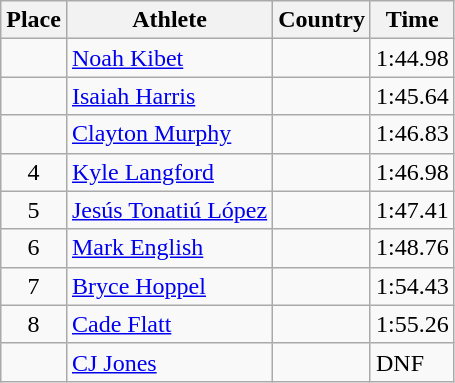<table class="wikitable">
<tr>
<th>Place</th>
<th>Athlete</th>
<th>Country</th>
<th>Time</th>
</tr>
<tr>
<td align=center></td>
<td><a href='#'>Noah Kibet</a></td>
<td></td>
<td>1:44.98</td>
</tr>
<tr>
<td align=center></td>
<td><a href='#'>Isaiah Harris</a></td>
<td></td>
<td>1:45.64</td>
</tr>
<tr>
<td align=center></td>
<td><a href='#'>Clayton Murphy</a></td>
<td></td>
<td>1:46.83</td>
</tr>
<tr>
<td align=center>4</td>
<td><a href='#'>Kyle Langford</a></td>
<td></td>
<td>1:46.98</td>
</tr>
<tr>
<td align=center>5</td>
<td><a href='#'>Jesús Tonatiú López</a></td>
<td></td>
<td>1:47.41</td>
</tr>
<tr>
<td align=center>6</td>
<td><a href='#'>Mark English</a></td>
<td></td>
<td>1:48.76</td>
</tr>
<tr>
<td align=center>7</td>
<td><a href='#'>Bryce Hoppel</a></td>
<td></td>
<td>1:54.43</td>
</tr>
<tr>
<td align=center>8</td>
<td><a href='#'>Cade Flatt</a></td>
<td></td>
<td>1:55.26</td>
</tr>
<tr>
<td align=center></td>
<td><a href='#'> CJ Jones</a></td>
<td></td>
<td>DNF</td>
</tr>
</table>
